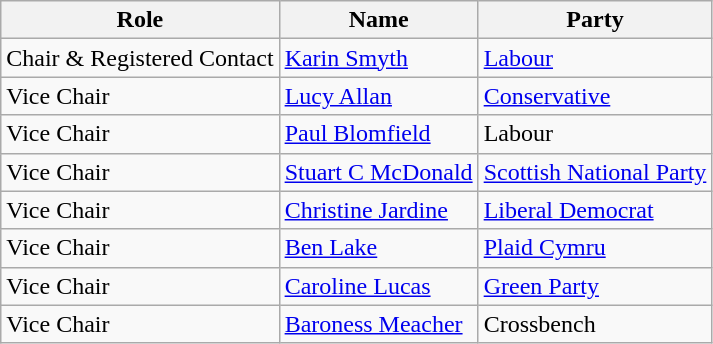<table class="wikitable">
<tr>
<th>Role</th>
<th>Name</th>
<th>Party</th>
</tr>
<tr>
<td rowspan="1">Chair & Registered Contact</td>
<td rowspan="1"><a href='#'>Karin Smyth</a></td>
<td rowspan="1"><a href='#'>Labour</a></td>
</tr>
<tr>
<td rowspan="1">Vice Chair</td>
<td rowspan="1"><a href='#'>Lucy Allan</a></td>
<td rowspan="1"><a href='#'>Conservative</a></td>
</tr>
<tr>
<td rowspan="1">Vice Chair</td>
<td rowspan="1"><a href='#'>Paul Blomfield</a></td>
<td rowspan="1">Labour</td>
</tr>
<tr>
<td rowspan="1">Vice Chair</td>
<td rowspan="1"><a href='#'>Stuart C McDonald</a></td>
<td rowspan="1"><a href='#'>Scottish National Party</a></td>
</tr>
<tr>
<td rowspan="1">Vice Chair</td>
<td rowspan="1"><a href='#'>Christine Jardine</a></td>
<td rowspan="1"><a href='#'>Liberal Democrat</a></td>
</tr>
<tr>
<td rowspan="1">Vice Chair</td>
<td rowspan="1"><a href='#'>Ben Lake</a></td>
<td rowspan="1"><a href='#'>Plaid Cymru</a></td>
</tr>
<tr>
<td rowspan="1">Vice Chair</td>
<td rowspan="1"><a href='#'>Caroline Lucas</a></td>
<td rowspan="1"><a href='#'>Green Party</a></td>
</tr>
<tr>
<td rowspan="1">Vice Chair</td>
<td rowspan="1"><a href='#'>Baroness Meacher</a></td>
<td rowspan="1">Crossbench</td>
</tr>
</table>
